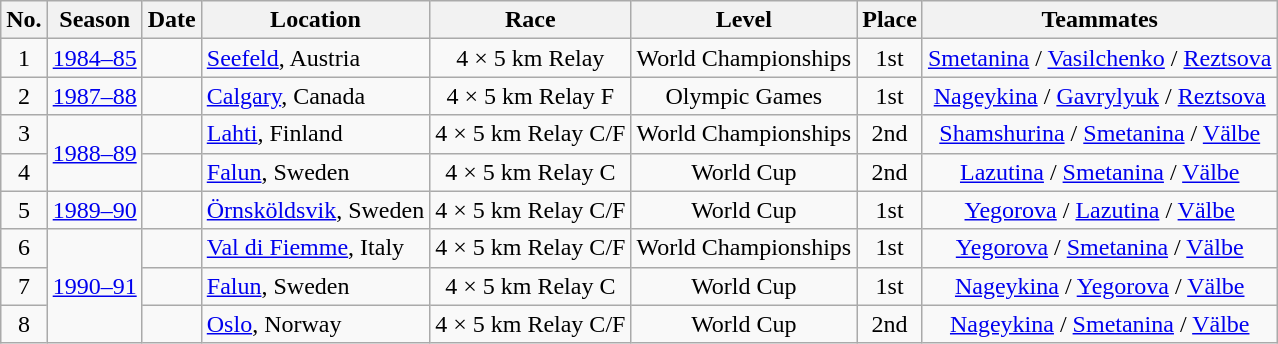<table class="wikitable sortable" style="text-align: center;">
<tr>
<th scope="col">No.</th>
<th scope="col">Season</th>
<th scope="col">Date</th>
<th scope="col">Location</th>
<th scope="col">Race</th>
<th scope="col">Level</th>
<th scope="col">Place</th>
<th scope="col">Teammates</th>
</tr>
<tr>
<td>1</td>
<td><a href='#'>1984–85</a></td>
<td style="text-align: right;"></td>
<td style="text-align: left;"> <a href='#'>Seefeld</a>, Austria</td>
<td>4 × 5 km Relay</td>
<td>World Championships</td>
<td>1st</td>
<td><a href='#'>Smetanina</a> / <a href='#'>Vasilchenko</a> / <a href='#'>Reztsova</a></td>
</tr>
<tr>
<td>2</td>
<td><a href='#'>1987–88</a></td>
<td style="text-align: right;"></td>
<td style="text-align: left;"> <a href='#'>Calgary</a>, Canada</td>
<td>4 × 5 km Relay F</td>
<td>Olympic Games</td>
<td>1st</td>
<td><a href='#'>Nageykina</a> / <a href='#'>Gavrylyuk</a> / <a href='#'>Reztsova</a></td>
</tr>
<tr>
<td>3</td>
<td rowspan="2"><a href='#'>1988–89</a></td>
<td style="text-align: right;"></td>
<td style="text-align: left;"> <a href='#'>Lahti</a>, Finland</td>
<td>4 × 5 km Relay C/F</td>
<td>World Championships</td>
<td>2nd</td>
<td><a href='#'>Shamshurina</a> / <a href='#'>Smetanina</a> / <a href='#'>Välbe</a></td>
</tr>
<tr>
<td>4</td>
<td style="text-align: right;"></td>
<td style="text-align: left;"> <a href='#'>Falun</a>, Sweden</td>
<td>4 × 5 km Relay C</td>
<td>World Cup</td>
<td>2nd</td>
<td><a href='#'>Lazutina</a> / <a href='#'>Smetanina</a> / <a href='#'>Välbe</a></td>
</tr>
<tr>
<td>5</td>
<td><a href='#'>1989–90</a></td>
<td style="text-align: right;"></td>
<td style="text-align: left;"> <a href='#'>Örnsköldsvik</a>, Sweden</td>
<td>4 × 5 km Relay C/F</td>
<td>World Cup</td>
<td>1st</td>
<td><a href='#'>Yegorova</a> / <a href='#'>Lazutina</a> / <a href='#'>Välbe</a></td>
</tr>
<tr>
<td>6</td>
<td rowspan="3"><a href='#'>1990–91</a></td>
<td style="text-align: right;"></td>
<td style="text-align: left;"> <a href='#'>Val di Fiemme</a>, Italy</td>
<td>4 × 5 km Relay C/F</td>
<td>World Championships</td>
<td>1st</td>
<td><a href='#'>Yegorova</a> / <a href='#'>Smetanina</a> / <a href='#'>Välbe</a></td>
</tr>
<tr>
<td>7</td>
<td style="text-align: right;"></td>
<td style="text-align: left;"> <a href='#'>Falun</a>, Sweden</td>
<td>4 × 5 km Relay C</td>
<td>World Cup</td>
<td>1st</td>
<td><a href='#'>Nageykina</a> / <a href='#'>Yegorova</a> / <a href='#'>Välbe</a></td>
</tr>
<tr>
<td>8</td>
<td style="text-align: right;"></td>
<td style="text-align: left;"> <a href='#'>Oslo</a>, Norway</td>
<td>4 × 5 km Relay C/F</td>
<td>World Cup</td>
<td>2nd</td>
<td><a href='#'>Nageykina</a> / <a href='#'>Smetanina</a> / <a href='#'>Välbe</a></td>
</tr>
</table>
